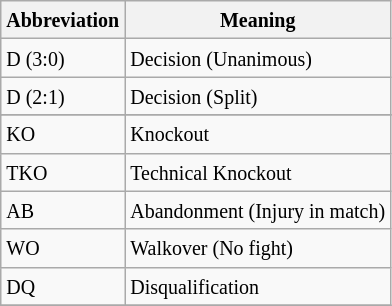<table class="wikitable">
<tr>
<th><small>Abbreviation</small></th>
<th><small>Meaning</small></th>
</tr>
<tr>
<td><small>D (3:0)</small></td>
<td><small>Decision (Unanimous)</small></td>
</tr>
<tr>
<td><small>D (2:1)</small></td>
<td><small>Decision (Split)</small></td>
</tr>
<tr>
</tr>
<tr>
<td><small>KO</small></td>
<td><small>Knockout</small></td>
</tr>
<tr>
<td><small>TKO</small></td>
<td><small>Technical Knockout</small></td>
</tr>
<tr>
<td><small>AB</small></td>
<td><small>Abandonment (Injury in match)</small></td>
</tr>
<tr>
<td><small>WO</small></td>
<td><small>Walkover (No fight)</small></td>
</tr>
<tr>
<td><small>DQ</small></td>
<td><small>Disqualification</small></td>
</tr>
<tr>
</tr>
</table>
